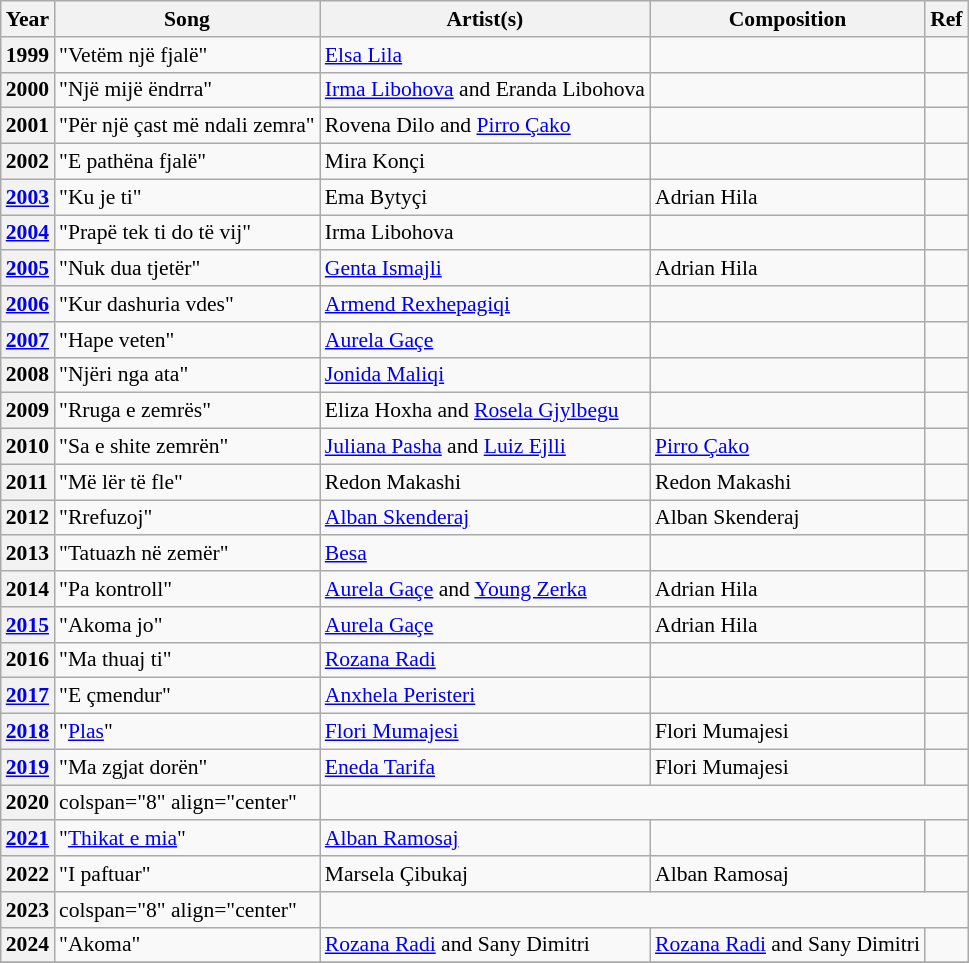<table class="wikitable sortable" style="font-size:90%">
<tr>
<th scope="col">Year</th>
<th scope="col">Song</th>
<th scope="col">Artist(s)</th>
<th scope="col">Composition</th>
<th scope="col">Ref</th>
</tr>
<tr>
<th style="text-align:left" scope="row">1999</th>
<td>"Vetëm një fjalë"</td>
<td><a href='#'>Elsa Lila</a></td>
<td></td>
<td></td>
</tr>
<tr>
<th style="text-align:left" scope="row">2000</th>
<td>"Një mijë ëndrra"</td>
<td><a href='#'>Irma Libohova</a> and Eranda Libohova</td>
<td></td>
<td></td>
</tr>
<tr>
<th style="text-align:left" scope="row">2001</th>
<td>"Për një çast më ndali zemra"</td>
<td>Rovena Dilo and <a href='#'>Pirro Çako</a></td>
<td></td>
<td></td>
</tr>
<tr>
<th style="text-align:left" scope="row">2002</th>
<td>"E pathëna fjalë"</td>
<td>Mira Konçi</td>
<td></td>
<td></td>
</tr>
<tr>
<th style="text-align:left" scope="row"><a href='#'>2003</a></th>
<td>"Ku je ti"</td>
<td>Ema Bytyçi</td>
<td>Adrian Hila</td>
<td></td>
</tr>
<tr>
<th style="text-align:left" scope="row"><a href='#'>2004</a></th>
<td>"Prapë tek ti do të vij"</td>
<td>Irma Libohova</td>
<td></td>
<td></td>
</tr>
<tr>
<th style="text-align:left" scope="row"><a href='#'>2005</a></th>
<td>"Nuk dua tjetër"</td>
<td><a href='#'>Genta Ismajli</a></td>
<td>Adrian Hila</td>
<td></td>
</tr>
<tr>
<th style="text-align:left" scope="row"><a href='#'>2006</a></th>
<td>"Kur dashuria vdes"</td>
<td><a href='#'>Armend Rexhepagiqi</a></td>
<td></td>
<td></td>
</tr>
<tr>
<th style="text-align:left" scope="row"><a href='#'>2007</a></th>
<td>"Hape veten"</td>
<td><a href='#'>Aurela Gaçe</a></td>
<td></td>
<td></td>
</tr>
<tr>
<th style="text-align:left" scope="row">2008</th>
<td>"Njëri nga ata"</td>
<td><a href='#'>Jonida Maliqi</a></td>
<td></td>
<td></td>
</tr>
<tr>
<th style="text-align:left" scope="row">2009</th>
<td>"Rruga e zemrës"</td>
<td>Eliza Hoxha and <a href='#'>Rosela Gjylbegu</a></td>
<td></td>
<td></td>
</tr>
<tr>
<th style="text-align:left" scope="row">2010</th>
<td>"Sa e shite zemrën"</td>
<td><a href='#'>Juliana Pasha</a> and <a href='#'>Luiz Ejlli</a></td>
<td><a href='#'>Pirro Çako</a></td>
<td></td>
</tr>
<tr>
<th style="text-align:left" scope="row">2011</th>
<td>"Më lër të fle"</td>
<td>Redon Makashi</td>
<td>Redon Makashi</td>
<td></td>
</tr>
<tr>
<th style="text-align:left" scope="row">2012</th>
<td>"Rrefuzoj"</td>
<td><a href='#'>Alban Skenderaj</a></td>
<td>Alban Skenderaj</td>
<td></td>
</tr>
<tr>
<th style="text-align:left" scope="row">2013</th>
<td>"Tatuazh në zemër"</td>
<td><a href='#'>Besa</a></td>
<td></td>
<td></td>
</tr>
<tr>
<th style="text-align:left" scope="row">2014</th>
<td>"Pa kontroll"</td>
<td><a href='#'>Aurela Gaçe</a> and <a href='#'>Young Zerka</a></td>
<td>Adrian Hila</td>
<td style="text-align: center;"></td>
</tr>
<tr>
<th style="text-align:left" scope="row"><a href='#'>2015</a></th>
<td>"Akoma jo"</td>
<td><a href='#'>Aurela Gaçe</a></td>
<td>Adrian Hila</td>
<td style="text-align: center;"></td>
</tr>
<tr>
<th style="text-align:left" scope="row">2016</th>
<td>"Ma thuaj ti"</td>
<td><a href='#'>Rozana Radi</a></td>
<td></td>
<td style="text-align: center;"></td>
</tr>
<tr>
<th style="text-align:left" scope="row"><a href='#'>2017</a></th>
<td>"E çmendur"</td>
<td><a href='#'>Anxhela Peristeri</a></td>
<td></td>
<td style="text-align: center;"></td>
</tr>
<tr>
<th style="text-align:left" scope="row"><a href='#'>2018</a></th>
<td>"<a href='#'>Plas</a>"</td>
<td><a href='#'>Flori Mumajesi</a></td>
<td>Flori Mumajesi</td>
<td style="text-align: center;"></td>
</tr>
<tr>
<th style="text-align:left" scope="row"><a href='#'>2019</a></th>
<td>"Ma zgjat dorën"</td>
<td><a href='#'>Eneda Tarifa</a></td>
<td>Flori Mumajesi</td>
<td style="text-align: center;"></td>
</tr>
<tr>
<th style="text-align:left" scope="row">2020</th>
<td>colspan="8" align="center" </td>
</tr>
<tr>
<th style="text-align:left" scope="row"><a href='#'>2021</a></th>
<td>"<a href='#'>Thikat e mia</a>"</td>
<td><a href='#'>Alban Ramosaj</a></td>
<td></td>
<td style="text-align: center;"></td>
</tr>
<tr>
<th style="text-align:left" scope="row">2022</th>
<td>"I paftuar"</td>
<td>Marsela Çibukaj</td>
<td>Alban Ramosaj</td>
<td style="text-align: center;"></td>
</tr>
<tr>
<th style="text-align:left" scope="row">2023</th>
<td>colspan="8" align="center" </td>
</tr>
<tr>
<th style="text-align:left" scope="row">2024</th>
<td>"Akoma"</td>
<td><a href='#'>Rozana Radi</a> and Sany Dimitri</td>
<td><a href='#'>Rozana Radi</a> and Sany Dimitri</td>
<td style="text-align: center;"></td>
</tr>
<tr>
</tr>
</table>
